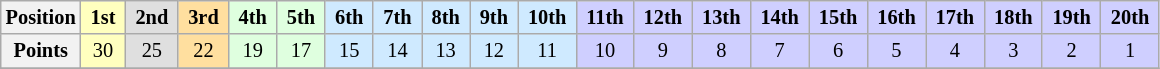<table class="wikitable" style="font-size:85%; text-align:center">
<tr>
<th>Position</th>
<td style="background:#FFFFBF;"> <strong>1st</strong> </td>
<td style="background:#DFDFDF;"> <strong>2nd</strong> </td>
<td style="background:#FFDF9F;"> <strong>3rd</strong> </td>
<td style="background:#DFFFDF;"> <strong>4th</strong> </td>
<td style="background:#DFFFDF;"> <strong>5th</strong> </td>
<td style="background:#CFEAFF;"> <strong>6th</strong> </td>
<td style="background:#CFEAFF;"> <strong>7th</strong> </td>
<td style="background:#CFEAFF;"> <strong>8th</strong> </td>
<td style="background:#CFEAFF;"> <strong>9th</strong> </td>
<td style="background:#CFEAFF;"> <strong>10th</strong> </td>
<td style="background:#CFCFFF;"> <strong>11th</strong> </td>
<td style="background:#CFCFFF;"> <strong>12th</strong> </td>
<td style="background:#CFCFFF;"> <strong>13th</strong> </td>
<td style="background:#CFCFFF;"> <strong>14th</strong> </td>
<td style="background:#CFCFFF;"> <strong>15th</strong> </td>
<td style="background:#CFCFFF;"> <strong>16th</strong> </td>
<td style="background:#CFCFFF;"> <strong>17th</strong> </td>
<td style="background:#CFCFFF;"> <strong>18th</strong> </td>
<td style="background:#CFCFFF;"> <strong>19th</strong> </td>
<td style="background:#CFCFFF;"> <strong>20th</strong> </td>
</tr>
<tr>
<th>Points</th>
<td style="background:#FFFFBF;">30</td>
<td style="background:#DFDFDF;">25</td>
<td style="background:#FFDF9F;">22</td>
<td style="background:#DFFFDF;">19</td>
<td style="background:#DFFFDF;">17</td>
<td style="background:#CFEAFF;">15</td>
<td style="background:#CFEAFF;">14</td>
<td style="background:#CFEAFF;">13</td>
<td style="background:#CFEAFF;">12</td>
<td style="background:#CFEAFF;">11</td>
<td style="background:#CFCFFF;">10</td>
<td style="background:#CFCFFF;">9</td>
<td style="background:#CFCFFF;">8</td>
<td style="background:#CFCFFF;">7</td>
<td style="background:#CFCFFF;">6</td>
<td style="background:#CFCFFF;">5</td>
<td style="background:#CFCFFF;">4</td>
<td style="background:#CFCFFF;">3</td>
<td style="background:#CFCFFF;">2</td>
<td style="background:#CFCFFF;">1</td>
</tr>
<tr>
</tr>
</table>
